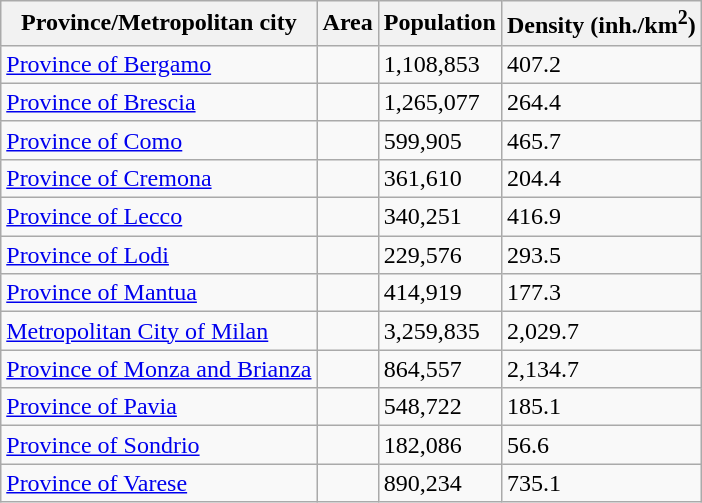<table class="wikitable sortable">
<tr>
<th>Province/Metropolitan city</th>
<th>Area</th>
<th>Population</th>
<th>Density (inh./km<sup>2</sup>)</th>
</tr>
<tr>
<td><a href='#'>Province of Bergamo</a></td>
<td></td>
<td>1,108,853</td>
<td>407.2</td>
</tr>
<tr>
<td><a href='#'>Province of Brescia</a></td>
<td></td>
<td>1,265,077</td>
<td>264.4</td>
</tr>
<tr>
<td><a href='#'>Province of Como</a></td>
<td></td>
<td>599,905</td>
<td>465.7</td>
</tr>
<tr>
<td><a href='#'>Province of Cremona</a></td>
<td></td>
<td>361,610</td>
<td>204.4</td>
</tr>
<tr>
<td><a href='#'>Province of Lecco</a></td>
<td></td>
<td>340,251</td>
<td>416.9</td>
</tr>
<tr>
<td><a href='#'>Province of Lodi</a></td>
<td></td>
<td>229,576</td>
<td>293.5</td>
</tr>
<tr>
<td><a href='#'>Province of Mantua</a></td>
<td></td>
<td>414,919</td>
<td>177.3</td>
</tr>
<tr>
<td><a href='#'>Metropolitan City of Milan</a></td>
<td></td>
<td>3,259,835</td>
<td>2,029.7</td>
</tr>
<tr>
<td><a href='#'>Province of Monza and Brianza</a></td>
<td></td>
<td>864,557</td>
<td>2,134.7</td>
</tr>
<tr>
<td><a href='#'>Province of Pavia</a></td>
<td></td>
<td>548,722</td>
<td>185.1</td>
</tr>
<tr>
<td><a href='#'>Province of Sondrio</a></td>
<td></td>
<td>182,086</td>
<td>56.6</td>
</tr>
<tr>
<td><a href='#'>Province of Varese</a></td>
<td></td>
<td>890,234</td>
<td>735.1</td>
</tr>
</table>
